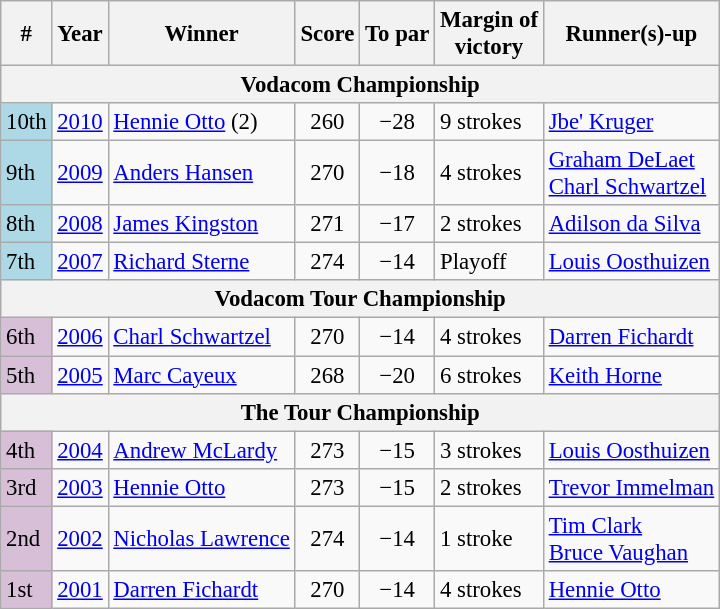<table class=wikitable style="font-size:95%">
<tr>
<th>#</th>
<th>Year</th>
<th>Winner</th>
<th>Score</th>
<th>To par</th>
<th>Margin of<br>victory</th>
<th>Runner(s)-up</th>
</tr>
<tr>
<th colspan=7>Vodacom Championship</th>
</tr>
<tr>
<td style="background:lightblue">10th</td>
<td><a href='#'>2010</a></td>
<td> <a href='#'>Hennie Otto</a> (2)</td>
<td align=center>260</td>
<td align=center>−28</td>
<td>9 strokes</td>
<td> <a href='#'>Jbe' Kruger</a></td>
</tr>
<tr>
<td style="background:lightblue">9th</td>
<td><a href='#'>2009</a></td>
<td> <a href='#'>Anders Hansen</a></td>
<td align=center>270</td>
<td align=center>−18</td>
<td>4 strokes</td>
<td> <a href='#'>Graham DeLaet</a><br> <a href='#'>Charl Schwartzel</a></td>
</tr>
<tr>
<td style="background:lightblue">8th</td>
<td><a href='#'>2008</a></td>
<td> <a href='#'>James Kingston</a></td>
<td align=center>271</td>
<td align=center>−17</td>
<td>2 strokes</td>
<td> <a href='#'>Adilson da Silva</a></td>
</tr>
<tr>
<td style="background:lightblue">7th</td>
<td><a href='#'>2007</a></td>
<td> <a href='#'>Richard Sterne</a></td>
<td align=center>274</td>
<td align=center>−14</td>
<td>Playoff</td>
<td> <a href='#'>Louis Oosthuizen</a></td>
</tr>
<tr>
<th colspan=7>Vodacom Tour Championship</th>
</tr>
<tr>
<td style="background:thistle">6th</td>
<td><a href='#'>2006</a></td>
<td> <a href='#'>Charl Schwartzel</a></td>
<td align=center>270</td>
<td align=center>−14</td>
<td>4 strokes</td>
<td> <a href='#'>Darren Fichardt</a></td>
</tr>
<tr>
<td style="background:thistle">5th</td>
<td><a href='#'>2005</a></td>
<td> <a href='#'>Marc Cayeux</a></td>
<td align=center>268</td>
<td align=center>−20</td>
<td>6 strokes</td>
<td> <a href='#'>Keith Horne</a></td>
</tr>
<tr>
<th colspan=7>The Tour Championship</th>
</tr>
<tr>
<td style="background:thistle">4th</td>
<td><a href='#'>2004</a></td>
<td> <a href='#'>Andrew McLardy</a></td>
<td align=center>273</td>
<td align=center>−15</td>
<td>3 strokes</td>
<td> <a href='#'>Louis Oosthuizen</a></td>
</tr>
<tr>
<td style="background:thistle">3rd</td>
<td><a href='#'>2003</a></td>
<td> <a href='#'>Hennie Otto</a></td>
<td align=center>273</td>
<td align=center>−15</td>
<td>2 strokes</td>
<td> <a href='#'>Trevor Immelman</a></td>
</tr>
<tr>
<td style="background:thistle">2nd</td>
<td><a href='#'>2002</a></td>
<td> <a href='#'>Nicholas Lawrence</a></td>
<td align=center>274</td>
<td align=center>−14</td>
<td>1 stroke</td>
<td> <a href='#'>Tim Clark</a><br> <a href='#'>Bruce Vaughan</a></td>
</tr>
<tr>
<td style="background:thistle">1st</td>
<td><a href='#'>2001</a></td>
<td> <a href='#'>Darren Fichardt</a></td>
<td align=center>270</td>
<td align=center>−14</td>
<td>4 strokes</td>
<td> <a href='#'>Hennie Otto</a></td>
</tr>
</table>
